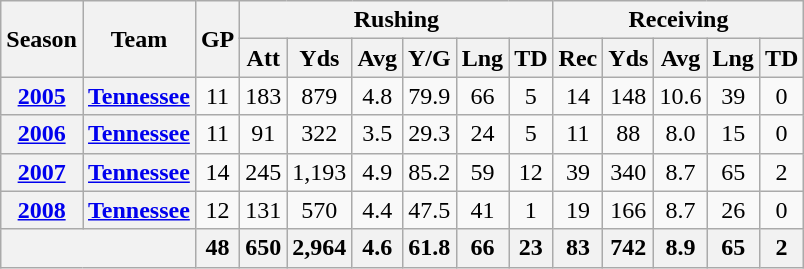<table class="wikitable" style="text-align:center;">
<tr>
<th rowspan="2">Season</th>
<th rowspan="2">Team</th>
<th rowspan="2">GP</th>
<th colspan="6">Rushing</th>
<th colspan="5">Receiving</th>
</tr>
<tr>
<th>Att</th>
<th>Yds</th>
<th>Avg</th>
<th>Y/G</th>
<th>Lng</th>
<th>TD</th>
<th>Rec</th>
<th>Yds</th>
<th>Avg</th>
<th>Lng</th>
<th>TD</th>
</tr>
<tr>
<th><a href='#'>2005</a></th>
<th><a href='#'>Tennessee</a></th>
<td>11</td>
<td>183</td>
<td>879</td>
<td>4.8</td>
<td>79.9</td>
<td>66</td>
<td>5</td>
<td>14</td>
<td>148</td>
<td>10.6</td>
<td>39</td>
<td>0</td>
</tr>
<tr>
<th><a href='#'>2006</a></th>
<th><a href='#'>Tennessee</a></th>
<td>11</td>
<td>91</td>
<td>322</td>
<td>3.5</td>
<td>29.3</td>
<td>24</td>
<td>5</td>
<td>11</td>
<td>88</td>
<td>8.0</td>
<td>15</td>
<td>0</td>
</tr>
<tr>
<th><a href='#'>2007</a></th>
<th><a href='#'>Tennessee</a></th>
<td>14</td>
<td>245</td>
<td>1,193</td>
<td>4.9</td>
<td>85.2</td>
<td>59</td>
<td>12</td>
<td>39</td>
<td>340</td>
<td>8.7</td>
<td>65</td>
<td>2</td>
</tr>
<tr>
<th><a href='#'>2008</a></th>
<th><a href='#'>Tennessee</a></th>
<td>12</td>
<td>131</td>
<td>570</td>
<td>4.4</td>
<td>47.5</td>
<td>41</td>
<td>1</td>
<td>19</td>
<td>166</td>
<td>8.7</td>
<td>26</td>
<td>0</td>
</tr>
<tr>
<th colspan="2"></th>
<th>48</th>
<th>650</th>
<th>2,964</th>
<th>4.6</th>
<th>61.8</th>
<th>66</th>
<th>23</th>
<th>83</th>
<th>742</th>
<th>8.9</th>
<th>65</th>
<th>2</th>
</tr>
</table>
